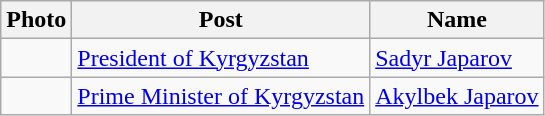<table class="wikitable">
<tr>
<th>Photo</th>
<th>Post</th>
<th>Name</th>
</tr>
<tr>
<td></td>
<td><a href='#'>President of Kyrgyzstan</a></td>
<td><a href='#'>Sadyr Japarov</a></td>
</tr>
<tr>
<td></td>
<td><a href='#'>Prime Minister of Kyrgyzstan</a></td>
<td><a href='#'>Akylbek Japarov</a></td>
</tr>
</table>
